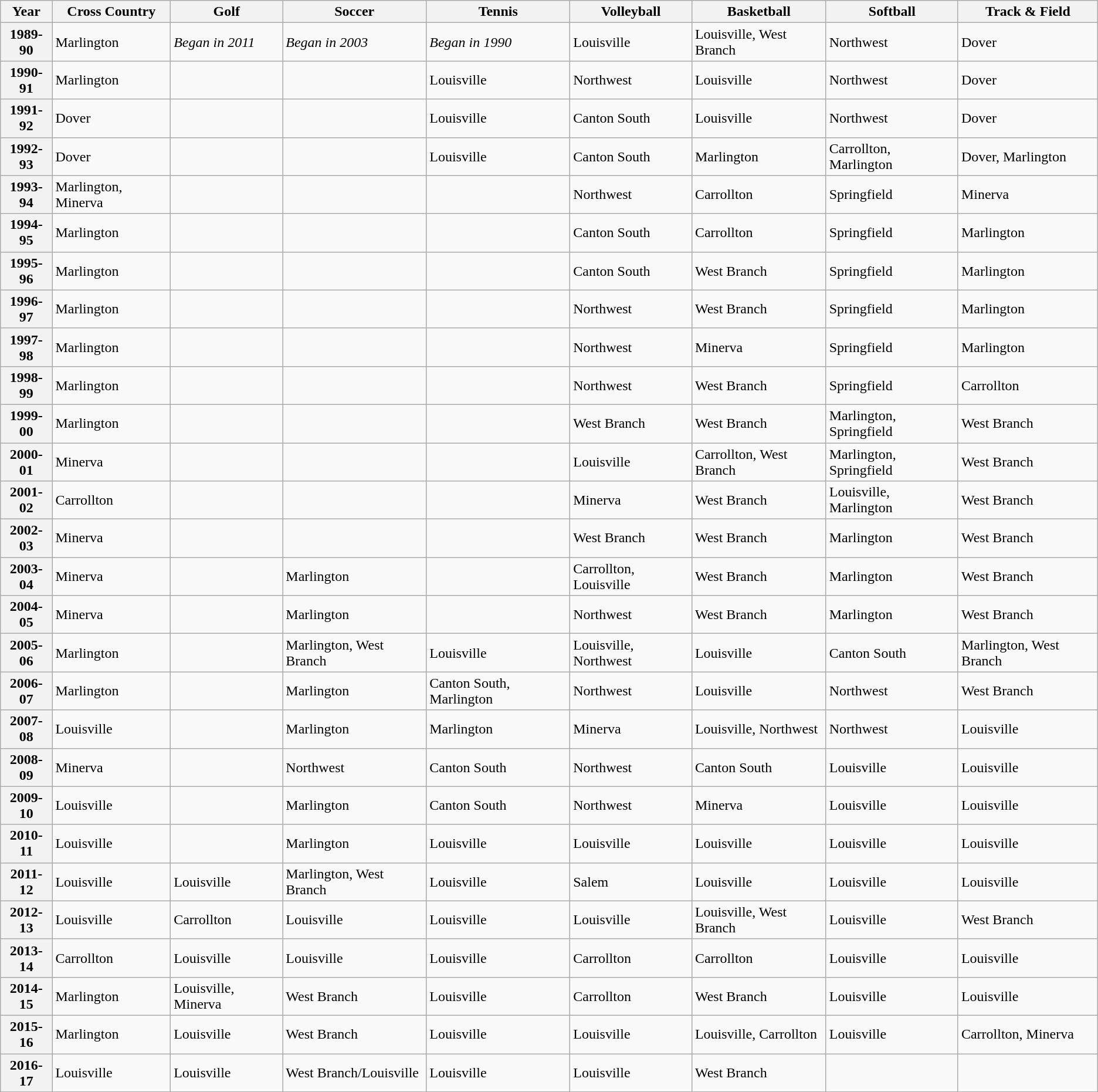<table class="wikitable">
<tr>
<th>Year</th>
<th>Cross Country</th>
<th>Golf</th>
<th>Soccer</th>
<th>Tennis</th>
<th>Volleyball</th>
<th>Basketball</th>
<th>Softball</th>
<th>Track & Field</th>
</tr>
<tr style="text-align:left;">
<th>1989-90</th>
<td>Marlington</td>
<td><em>Began in 2011</em></td>
<td><em>Began in 2003</em></td>
<td><em>Began in 1990</em></td>
<td>Louisville</td>
<td>Louisville, West Branch</td>
<td>Northwest</td>
<td>Dover</td>
</tr>
<tr style="text-align:left;">
<th>1990-91</th>
<td>Marlington</td>
<td></td>
<td></td>
<td>Louisville</td>
<td>Northwest</td>
<td>Louisville</td>
<td>Northwest</td>
<td>Dover</td>
</tr>
<tr style="text-align:left;">
<th>1991-92</th>
<td>Dover</td>
<td></td>
<td></td>
<td>Louisville</td>
<td>Canton South</td>
<td>Louisville</td>
<td>Northwest</td>
<td>Dover</td>
</tr>
<tr style="text-align:left;">
<th>1992-93</th>
<td>Dover</td>
<td></td>
<td></td>
<td>Louisville</td>
<td>Canton South</td>
<td>Marlington</td>
<td>Carrollton, Marlington</td>
<td>Dover, Marlington</td>
</tr>
<tr style="text-align:left;">
<th>1993-94</th>
<td>Marlington, Minerva</td>
<td></td>
<td></td>
<td></td>
<td>Northwest</td>
<td>Carrollton</td>
<td>Springfield</td>
<td>Minerva</td>
</tr>
<tr style="text-align:left;">
<th>1994-95</th>
<td>Marlington</td>
<td></td>
<td></td>
<td></td>
<td>Canton South</td>
<td>Carrollton</td>
<td>Springfield</td>
<td>Marlington</td>
</tr>
<tr style="text-align:left;">
<th>1995-96</th>
<td>Marlington</td>
<td></td>
<td></td>
<td></td>
<td>Canton South</td>
<td>West Branch</td>
<td>Springfield</td>
<td>Marlington</td>
</tr>
<tr style="text-align:left;">
<th>1996-97</th>
<td>Marlington</td>
<td></td>
<td></td>
<td></td>
<td>Northwest</td>
<td>West Branch</td>
<td>Springfield</td>
<td>Marlington</td>
</tr>
<tr style="text-align:left;">
<th>1997-98</th>
<td>Marlington</td>
<td></td>
<td></td>
<td></td>
<td>Northwest</td>
<td>Minerva</td>
<td>Springfield</td>
<td>Marlington</td>
</tr>
<tr style="text-align:left;">
<th>1998-99</th>
<td>Marlington</td>
<td></td>
<td></td>
<td></td>
<td>Northwest</td>
<td>West Branch</td>
<td>Springfield</td>
<td>Carrollton</td>
</tr>
<tr style="text-align:left;">
<th>1999-00</th>
<td>Marlington</td>
<td></td>
<td></td>
<td></td>
<td>West Branch</td>
<td>West Branch</td>
<td>Marlington, Springfield</td>
<td>West Branch</td>
</tr>
<tr style="text-align:left;">
<th>2000-01</th>
<td>Minerva</td>
<td></td>
<td></td>
<td></td>
<td>Louisville</td>
<td>Carrollton, West Branch</td>
<td>Marlington, Springfield</td>
<td>West Branch</td>
</tr>
<tr style="text-align:left;">
<th>2001-02</th>
<td>Carrollton</td>
<td></td>
<td></td>
<td></td>
<td>Minerva</td>
<td>West Branch</td>
<td>Louisville, Marlington</td>
<td>West Branch</td>
</tr>
<tr style="text-align:left;">
<th>2002-03</th>
<td>Minerva</td>
<td></td>
<td></td>
<td></td>
<td>West Branch</td>
<td>West Branch</td>
<td>Marlington</td>
<td>West Branch</td>
</tr>
<tr style="text-align:left;">
<th>2003-04</th>
<td>Minerva</td>
<td></td>
<td>Marlington</td>
<td></td>
<td>Carrollton, Louisville</td>
<td>West Branch</td>
<td>Marlington</td>
<td>West Branch</td>
</tr>
<tr style="text-align:left;">
<th>2004-05</th>
<td>Minerva</td>
<td></td>
<td>Marlington</td>
<td></td>
<td>Northwest</td>
<td>West Branch</td>
<td>Marlington</td>
<td>West Branch</td>
</tr>
<tr style="text-align:left;">
<th>2005-06</th>
<td>Marlington</td>
<td></td>
<td>Marlington, West Branch</td>
<td>Louisville</td>
<td>Louisville, Northwest</td>
<td>Louisville</td>
<td>Canton South</td>
<td>Marlington, West Branch</td>
</tr>
<tr style="text-align:left;">
<th>2006-07</th>
<td>Marlington</td>
<td></td>
<td>Marlington</td>
<td>Canton South, Marlington</td>
<td>Northwest</td>
<td>Louisville</td>
<td>Northwest</td>
<td>West Branch</td>
</tr>
<tr style="text-align:left;">
<th>2007-08</th>
<td>Louisville</td>
<td></td>
<td>Marlington</td>
<td>Marlington</td>
<td>Minerva</td>
<td>Louisville, Northwest</td>
<td>Northwest</td>
<td>Louisville</td>
</tr>
<tr style="text-align:left;">
<th>2008-09</th>
<td>Minerva</td>
<td></td>
<td>Northwest</td>
<td>Canton South</td>
<td>Northwest</td>
<td>Canton South</td>
<td>Louisville</td>
<td>Louisville</td>
</tr>
<tr style="text-align:left;">
<th>2009-10</th>
<td>Louisville</td>
<td></td>
<td>Marlington</td>
<td>Canton South</td>
<td>Northwest</td>
<td>Minerva</td>
<td>Louisville</td>
<td>Louisville</td>
</tr>
<tr style="text-align:left;">
<th>2010-11</th>
<td>Louisville</td>
<td></td>
<td>Marlington</td>
<td>Louisville</td>
<td>Louisville</td>
<td>Louisville</td>
<td>Louisville</td>
<td>Louisville</td>
</tr>
<tr style="text-align:left;">
<th>2011-12</th>
<td>Louisville</td>
<td>Louisville</td>
<td>Marlington, West Branch</td>
<td>Louisville</td>
<td>Salem</td>
<td>Louisville</td>
<td>Louisville</td>
<td>Louisville</td>
</tr>
<tr style="text-align:left;">
<th>2012-13</th>
<td>Louisville</td>
<td>Carrollton</td>
<td>Louisville</td>
<td>Louisville</td>
<td>Louisville</td>
<td>Louisville, West Branch</td>
<td>Louisville</td>
<td>West Branch</td>
</tr>
<tr style="text-align:left;">
<th>2013-14</th>
<td>Carrollton</td>
<td>Louisville</td>
<td>Louisville</td>
<td>Louisville</td>
<td>Carrollton</td>
<td>Carrollton</td>
<td>Louisville</td>
<td>Louisville</td>
</tr>
<tr style="text-align:left;">
<th>2014-15</th>
<td>Marlington</td>
<td>Louisville, Minerva</td>
<td>West Branch</td>
<td>Louisville</td>
<td>Carrollton</td>
<td>West Branch</td>
<td>Louisville</td>
<td>Louisville</td>
</tr>
<tr style="text-align:left;">
<th>2015-16</th>
<td>Marlington</td>
<td>Louisville</td>
<td>West Branch</td>
<td>Louisville</td>
<td>Louisville</td>
<td>Louisville, Carrollton</td>
<td>Louisville</td>
<td>Carrollton, Minerva</td>
</tr>
<tr style="text-align:left;">
<th>2016-17</th>
<td>Louisville</td>
<td>Louisville</td>
<td>West Branch/Louisville</td>
<td>Louisville</td>
<td>Louisville</td>
<td>West Branch</td>
<td></td>
<td></td>
</tr>
</table>
